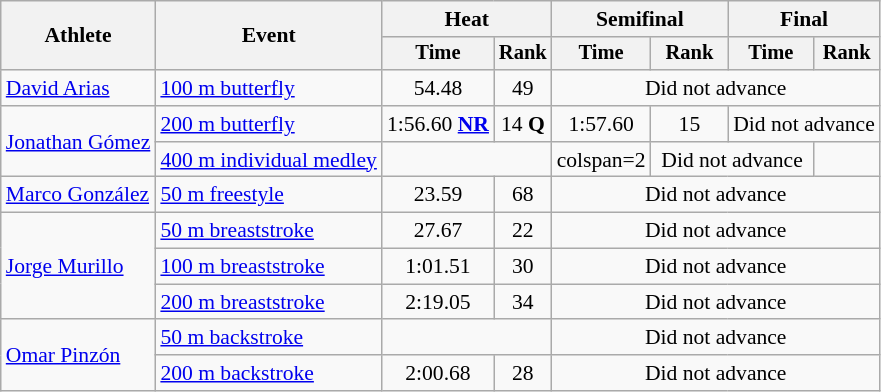<table class=wikitable style="font-size:90%">
<tr>
<th rowspan="2">Athlete</th>
<th rowspan="2">Event</th>
<th colspan="2">Heat</th>
<th colspan="2">Semifinal</th>
<th colspan="2">Final</th>
</tr>
<tr style="font-size:95%">
<th>Time</th>
<th>Rank</th>
<th>Time</th>
<th>Rank</th>
<th>Time</th>
<th>Rank</th>
</tr>
<tr align=center>
<td align=left><a href='#'>David Arias</a></td>
<td align=left><a href='#'>100 m butterfly</a></td>
<td>54.48</td>
<td>49</td>
<td colspan=4>Did not advance</td>
</tr>
<tr align=center>
<td align=left rowspan=2><a href='#'>Jonathan Gómez</a></td>
<td align=left><a href='#'>200 m butterfly</a></td>
<td>1:56.60 <strong><a href='#'>NR</a></strong></td>
<td>14 <strong>Q</strong></td>
<td>1:57.60</td>
<td>15</td>
<td colspan=2>Did not advance</td>
</tr>
<tr align=center>
<td align=left><a href='#'>400 m individual medley</a></td>
<td colspan=2></td>
<td>colspan=2 </td>
<td colspan=2>Did not advance</td>
</tr>
<tr align=center>
<td align=left><a href='#'>Marco González</a></td>
<td align=left><a href='#'>50 m freestyle</a></td>
<td>23.59</td>
<td>68</td>
<td colspan=4>Did not advance</td>
</tr>
<tr align=center>
<td align=left rowspan=3><a href='#'>Jorge Murillo</a></td>
<td align=left><a href='#'>50 m breaststroke</a></td>
<td>27.67</td>
<td>22</td>
<td colspan=4>Did not advance</td>
</tr>
<tr align=center>
<td align=left><a href='#'>100 m breaststroke</a></td>
<td>1:01.51</td>
<td>30</td>
<td colspan=4>Did not advance</td>
</tr>
<tr align=center>
<td align=left><a href='#'>200 m breaststroke</a></td>
<td>2:19.05</td>
<td>34</td>
<td colspan=4>Did not advance</td>
</tr>
<tr align=center>
<td align=left rowspan=2><a href='#'>Omar Pinzón</a></td>
<td align=left><a href='#'>50 m backstroke</a></td>
<td colspan=2></td>
<td colspan=4>Did not advance</td>
</tr>
<tr align=center>
<td align=left><a href='#'>200 m backstroke</a></td>
<td>2:00.68</td>
<td>28</td>
<td colspan=4>Did not advance</td>
</tr>
</table>
